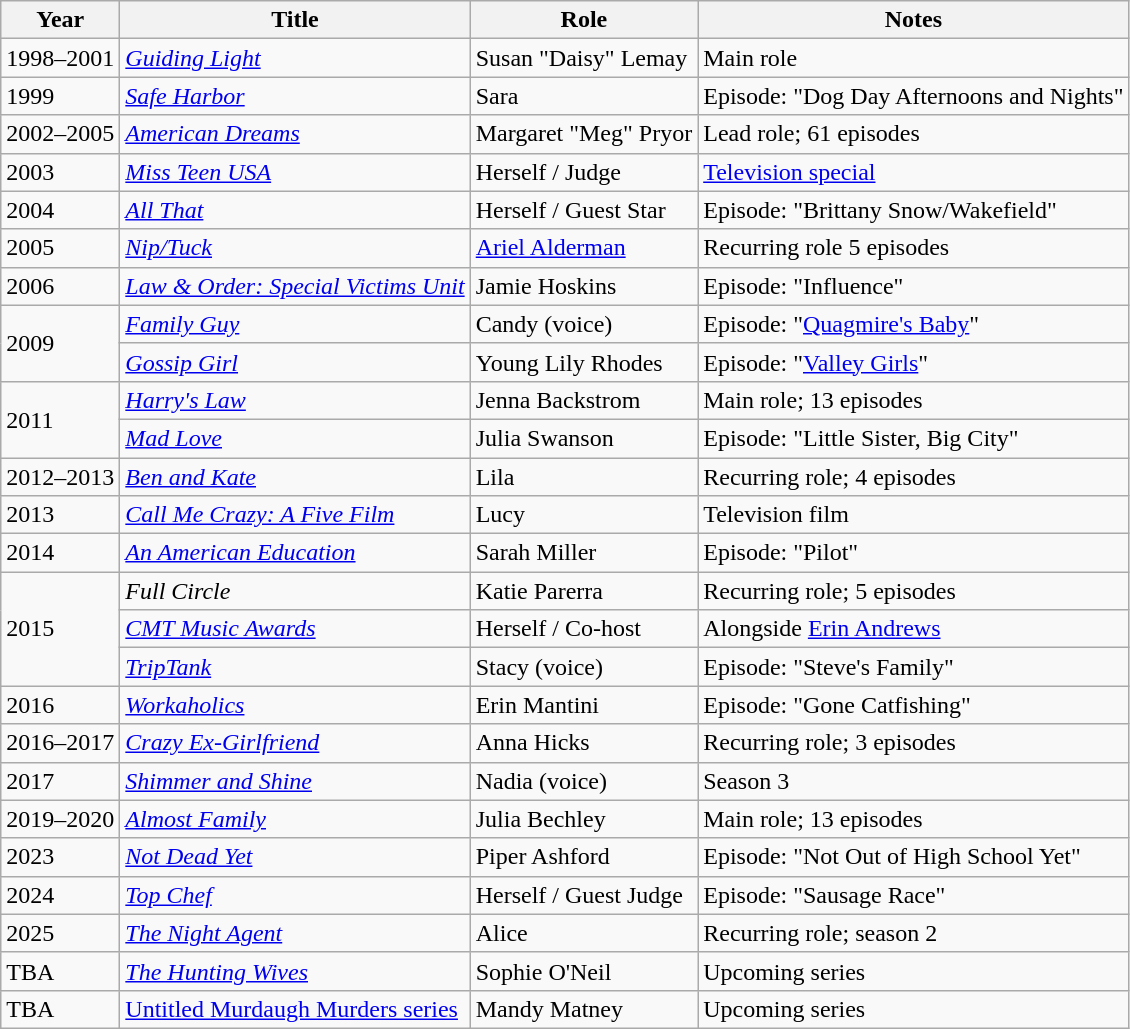<table class="wikitable sortable">
<tr>
<th>Year</th>
<th>Title</th>
<th>Role</th>
<th class="unsortable">Notes</th>
</tr>
<tr>
<td>1998–2001</td>
<td><em><a href='#'>Guiding Light</a></em></td>
<td>Susan "Daisy" Lemay</td>
<td>Main role</td>
</tr>
<tr>
<td>1999</td>
<td><em><a href='#'>Safe Harbor</a></em></td>
<td>Sara</td>
<td>Episode: "Dog Day Afternoons and Nights"</td>
</tr>
<tr>
<td>2002–2005</td>
<td><em><a href='#'>American Dreams</a></em></td>
<td>Margaret "Meg" Pryor</td>
<td>Lead role; 61 episodes</td>
</tr>
<tr>
<td>2003</td>
<td><em><a href='#'>Miss Teen USA</a></em></td>
<td>Herself / Judge</td>
<td><a href='#'>Television special</a></td>
</tr>
<tr>
<td>2004</td>
<td><em><a href='#'>All That</a></em></td>
<td>Herself / Guest Star</td>
<td>Episode: "Brittany Snow/Wakefield"</td>
</tr>
<tr>
<td>2005</td>
<td><em><a href='#'>Nip/Tuck</a></em></td>
<td><a href='#'>Ariel Alderman</a></td>
<td>Recurring role 5 episodes</td>
</tr>
<tr>
<td>2006</td>
<td><em><a href='#'>Law & Order: Special Victims Unit</a></em></td>
<td>Jamie Hoskins</td>
<td>Episode: "Influence"</td>
</tr>
<tr>
<td rowspan="2">2009</td>
<td><em><a href='#'>Family Guy</a></em></td>
<td>Candy (voice)</td>
<td>Episode: "<a href='#'>Quagmire's Baby</a>"</td>
</tr>
<tr>
<td><em><a href='#'>Gossip Girl</a></em></td>
<td>Young Lily Rhodes</td>
<td>Episode: "<a href='#'>Valley Girls</a>"</td>
</tr>
<tr>
<td rowspan="2">2011</td>
<td><em><a href='#'>Harry's Law</a></em></td>
<td>Jenna Backstrom</td>
<td>Main role; 13 episodes</td>
</tr>
<tr>
<td><em><a href='#'>Mad Love</a></em></td>
<td>Julia Swanson</td>
<td>Episode: "Little Sister, Big City"</td>
</tr>
<tr>
<td>2012–2013</td>
<td><em><a href='#'>Ben and Kate</a></em></td>
<td>Lila</td>
<td>Recurring role; 4 episodes</td>
</tr>
<tr>
<td>2013</td>
<td><em><a href='#'>Call Me Crazy: A Five Film</a></em></td>
<td>Lucy</td>
<td>Television film</td>
</tr>
<tr>
<td>2014</td>
<td><em><a href='#'>An American Education</a></em></td>
<td>Sarah Miller</td>
<td>Episode: "Pilot"</td>
</tr>
<tr>
<td rowspan="3">2015</td>
<td><em>Full Circle</em></td>
<td>Katie Parerra</td>
<td>Recurring role; 5 episodes</td>
</tr>
<tr>
<td><em><a href='#'>CMT Music Awards</a></em></td>
<td>Herself / Co-host</td>
<td>Alongside <a href='#'>Erin Andrews</a></td>
</tr>
<tr>
<td><em><a href='#'>TripTank</a></em></td>
<td>Stacy (voice)</td>
<td>Episode: "Steve's Family"</td>
</tr>
<tr>
<td>2016</td>
<td><em><a href='#'>Workaholics</a></em></td>
<td>Erin Mantini</td>
<td>Episode: "Gone Catfishing"</td>
</tr>
<tr>
<td>2016–2017</td>
<td><em><a href='#'>Crazy Ex-Girlfriend</a></em></td>
<td>Anna Hicks</td>
<td>Recurring role; 3 episodes</td>
</tr>
<tr>
<td>2017</td>
<td><em><a href='#'>Shimmer and Shine</a></em></td>
<td>Nadia (voice)</td>
<td>Season 3</td>
</tr>
<tr>
<td>2019–2020</td>
<td><em><a href='#'>Almost Family</a></em></td>
<td>Julia Bechley</td>
<td>Main role; 13 episodes</td>
</tr>
<tr>
<td>2023</td>
<td><em><a href='#'>Not Dead Yet</a></em></td>
<td>Piper Ashford</td>
<td>Episode: "Not Out of High School Yet"</td>
</tr>
<tr>
<td>2024</td>
<td><em><a href='#'>Top Chef</a></em></td>
<td>Herself / Guest Judge</td>
<td>Episode: "Sausage Race"</td>
</tr>
<tr>
<td>2025</td>
<td><em><a href='#'>The Night Agent</a></em></td>
<td>Alice</td>
<td>Recurring role; season 2</td>
</tr>
<tr>
<td>TBA</td>
<td><em><a href='#'>The Hunting Wives</a></em></td>
<td>Sophie O'Neil</td>
<td>Upcoming series</td>
</tr>
<tr>
<td>TBA</td>
<td><a href='#'>Untitled Murdaugh Murders series</a></td>
<td>Mandy Matney</td>
<td>Upcoming series</td>
</tr>
</table>
